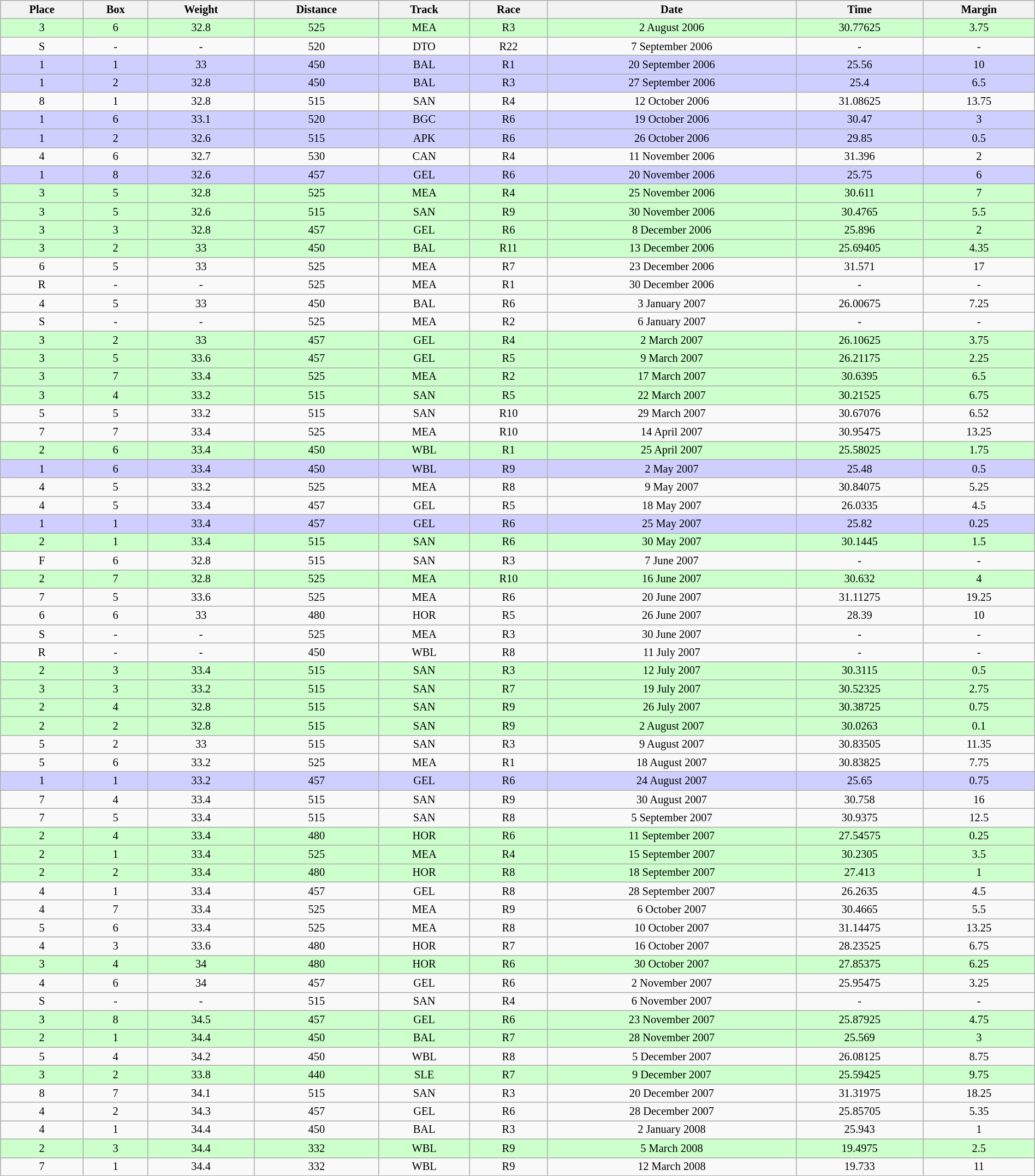<table class="wikitable sortable" style="font-size:85%; text-align:center; width:100%">
<tr>
<th>Place</th>
<th>Box</th>
<th>Weight</th>
<th>Distance</th>
<th>Track</th>
<th>Race</th>
<th>Date</th>
<th>Time</th>
<th>Margin</th>
</tr>
<tr>
<td style="background:#cfc;">3</td>
<td style="background:#cfc;">6</td>
<td style="background:#cfc;">32.8</td>
<td style="background:#cfc;">525</td>
<td style="background:#cfc;">MEA</td>
<td style="background:#cfc;">R3</td>
<td style="background:#cfc;">2 August 2006</td>
<td style="background:#cfc;">30.77625</td>
<td style="background:#cfc;">3.75</td>
</tr>
<tr>
<td>S</td>
<td>-</td>
<td>-</td>
<td>520</td>
<td>DTO</td>
<td>R22</td>
<td>7 September 2006</td>
<td>-</td>
<td>-</td>
</tr>
<tr>
<td style="background:#CFCFFF;">1</td>
<td style="background:#CFCFFF;">1</td>
<td style="background:#CFCFFF;">33</td>
<td style="background:#CFCFFF;">450</td>
<td style="background:#CFCFFF;">BAL</td>
<td style="background:#CFCFFF;">R1</td>
<td style="background:#CFCFFF;">20 September 2006</td>
<td style="background:#CFCFFF;">25.56</td>
<td style="background:#CFCFFF;">10</td>
</tr>
<tr>
<td style="background:#CFCFFF;">1</td>
<td style="background:#CFCFFF;">2</td>
<td style="background:#CFCFFF;">32.8</td>
<td style="background:#CFCFFF;">450</td>
<td style="background:#CFCFFF;">BAL</td>
<td style="background:#CFCFFF;">R3</td>
<td style="background:#CFCFFF;">27 September 2006</td>
<td style="background:#CFCFFF;">25.4</td>
<td style="background:#CFCFFF;">6.5</td>
</tr>
<tr>
<td>8</td>
<td>1</td>
<td>32.8</td>
<td>515</td>
<td>SAN</td>
<td>R4</td>
<td>12 October 2006</td>
<td>31.08625</td>
<td>13.75</td>
</tr>
<tr>
<td style="background:#CFCFFF;">1</td>
<td style="background:#CFCFFF;">6</td>
<td style="background:#CFCFFF;">33.1</td>
<td style="background:#CFCFFF;">520</td>
<td style="background:#CFCFFF;">BGC</td>
<td style="background:#CFCFFF;">R6</td>
<td style="background:#CFCFFF;">19 October 2006</td>
<td style="background:#CFCFFF;">30.47</td>
<td style="background:#CFCFFF;">3</td>
</tr>
<tr>
<td style="background:#CFCFFF;">1</td>
<td style="background:#CFCFFF;">2</td>
<td style="background:#CFCFFF;">32.6</td>
<td style="background:#CFCFFF;">515</td>
<td style="background:#CFCFFF;">APK</td>
<td style="background:#CFCFFF;">R6</td>
<td style="background:#CFCFFF;">26 October 2006</td>
<td style="background:#CFCFFF;">29.85</td>
<td style="background:#CFCFFF;">0.5</td>
</tr>
<tr>
<td>4</td>
<td>6</td>
<td>32.7</td>
<td>530</td>
<td>CAN</td>
<td>R4</td>
<td>11 November 2006</td>
<td>31.396</td>
<td>2</td>
</tr>
<tr>
<td style="background:#CFCFFF;">1</td>
<td style="background:#CFCFFF;">8</td>
<td style="background:#CFCFFF;">32.6</td>
<td style="background:#CFCFFF;">457</td>
<td style="background:#CFCFFF;">GEL</td>
<td style="background:#CFCFFF;">R6</td>
<td style="background:#CFCFFF;">20 November 2006</td>
<td style="background:#CFCFFF;">25.75</td>
<td style="background:#CFCFFF;">6</td>
</tr>
<tr>
<td style="background:#cfc;">3</td>
<td style="background:#cfc;">5</td>
<td style="background:#cfc;">32.8</td>
<td style="background:#cfc;">525</td>
<td style="background:#cfc;">MEA</td>
<td style="background:#cfc;">R4</td>
<td style="background:#cfc;">25 November 2006</td>
<td style="background:#cfc;">30.611</td>
<td style="background:#cfc;">7</td>
</tr>
<tr>
<td style="background:#cfc;">3</td>
<td style="background:#cfc;">5</td>
<td style="background:#cfc;">32.6</td>
<td style="background:#cfc;">515</td>
<td style="background:#cfc;">SAN</td>
<td style="background:#cfc;">R9</td>
<td style="background:#cfc;">30 November 2006</td>
<td style="background:#cfc;">30.4765</td>
<td style="background:#cfc;">5.5</td>
</tr>
<tr>
<td style="background:#cfc;">3</td>
<td style="background:#cfc;">3</td>
<td style="background:#cfc;">32.8</td>
<td style="background:#cfc;">457</td>
<td style="background:#cfc;">GEL</td>
<td style="background:#cfc;">R6</td>
<td style="background:#cfc;">8 December 2006</td>
<td style="background:#cfc;">25.896</td>
<td style="background:#cfc;">2</td>
</tr>
<tr>
<td style="background:#cfc;">3</td>
<td style="background:#cfc;">2</td>
<td style="background:#cfc;">33</td>
<td style="background:#cfc;">450</td>
<td style="background:#cfc;">BAL</td>
<td style="background:#cfc;">R11</td>
<td style="background:#cfc;">13 December 2006</td>
<td style="background:#cfc;">25.69405</td>
<td style="background:#cfc;">4.35</td>
</tr>
<tr>
<td>6</td>
<td>5</td>
<td>33</td>
<td>525</td>
<td>MEA</td>
<td>R7</td>
<td>23 December 2006</td>
<td>31.571</td>
<td>17</td>
</tr>
<tr>
<td>R</td>
<td>-</td>
<td>-</td>
<td>525</td>
<td>MEA</td>
<td>R1</td>
<td>30 December 2006</td>
<td>-</td>
<td>-</td>
</tr>
<tr>
<td>4</td>
<td>5</td>
<td>33</td>
<td>450</td>
<td>BAL</td>
<td>R6</td>
<td>3 January 2007</td>
<td>26.00675</td>
<td>7.25</td>
</tr>
<tr>
<td>S</td>
<td>-</td>
<td>-</td>
<td>525</td>
<td>MEA</td>
<td>R2</td>
<td>6 January 2007</td>
<td>-</td>
<td>-</td>
</tr>
<tr>
<td style="background:#cfc;">3</td>
<td style="background:#cfc;">2</td>
<td style="background:#cfc;">33</td>
<td style="background:#cfc;">457</td>
<td style="background:#cfc;">GEL</td>
<td style="background:#cfc;">R4</td>
<td style="background:#cfc;">2 March 2007</td>
<td style="background:#cfc;">26.10625</td>
<td style="background:#cfc;">3.75</td>
</tr>
<tr>
<td style="background:#cfc;">3</td>
<td style="background:#cfc;">5</td>
<td style="background:#cfc;">33.6</td>
<td style="background:#cfc;">457</td>
<td style="background:#cfc;">GEL</td>
<td style="background:#cfc;">R5</td>
<td style="background:#cfc;">9 March 2007</td>
<td style="background:#cfc;">26.21175</td>
<td style="background:#cfc;">2.25</td>
</tr>
<tr>
<td style="background:#cfc;">3</td>
<td style="background:#cfc;">7</td>
<td style="background:#cfc;">33.4</td>
<td style="background:#cfc;">525</td>
<td style="background:#cfc;">MEA</td>
<td style="background:#cfc;">R2</td>
<td style="background:#cfc;">17 March 2007</td>
<td style="background:#cfc;">30.6395</td>
<td style="background:#cfc;">6.5</td>
</tr>
<tr>
<td style="background:#cfc;">3</td>
<td style="background:#cfc;">4</td>
<td style="background:#cfc;">33.2</td>
<td style="background:#cfc;">515</td>
<td style="background:#cfc;">SAN</td>
<td style="background:#cfc;">R5</td>
<td style="background:#cfc;">22 March 2007</td>
<td style="background:#cfc;">30.21525</td>
<td style="background:#cfc;">6.75</td>
</tr>
<tr>
<td>5</td>
<td>5</td>
<td>33.2</td>
<td>515</td>
<td>SAN</td>
<td>R10</td>
<td>29 March 2007</td>
<td>30.67076</td>
<td>6.52</td>
</tr>
<tr>
<td>7</td>
<td>7</td>
<td>33.4</td>
<td>525</td>
<td>MEA</td>
<td>R10</td>
<td>14 April 2007</td>
<td>30.95475</td>
<td>13.25</td>
</tr>
<tr>
<td style="background:#cfc;">2</td>
<td style="background:#cfc;">6</td>
<td style="background:#cfc;">33.4</td>
<td style="background:#cfc;">450</td>
<td style="background:#cfc;">WBL</td>
<td style="background:#cfc;">R1</td>
<td style="background:#cfc;">25 April 2007</td>
<td style="background:#cfc;">25.58025</td>
<td style="background:#cfc;">1.75</td>
</tr>
<tr>
<td style="background:#CFCFFF;">1</td>
<td style="background:#CFCFFF;">6</td>
<td style="background:#CFCFFF;">33.4</td>
<td style="background:#CFCFFF;">450</td>
<td style="background:#CFCFFF;">WBL</td>
<td style="background:#CFCFFF;">R9</td>
<td style="background:#CFCFFF;">2 May 2007</td>
<td style="background:#CFCFFF;">25.48</td>
<td style="background:#CFCFFF;">0.5</td>
</tr>
<tr>
<td>4</td>
<td>5</td>
<td>33.2</td>
<td>525</td>
<td>MEA</td>
<td>R8</td>
<td>9 May 2007</td>
<td>30.84075</td>
<td>5.25</td>
</tr>
<tr>
<td>4</td>
<td>5</td>
<td>33.4</td>
<td>457</td>
<td>GEL</td>
<td>R5</td>
<td>18 May 2007</td>
<td>26.0335</td>
<td>4.5</td>
</tr>
<tr>
<td style="background:#CFCFFF;">1</td>
<td style="background:#CFCFFF;">1</td>
<td style="background:#CFCFFF;">33.4</td>
<td style="background:#CFCFFF;">457</td>
<td style="background:#CFCFFF;">GEL</td>
<td style="background:#CFCFFF;">R6</td>
<td style="background:#CFCFFF;">25 May 2007</td>
<td style="background:#CFCFFF;">25.82</td>
<td style="background:#CFCFFF;">0.25</td>
</tr>
<tr>
<td style="background:#cfc;">2</td>
<td style="background:#cfc;">1</td>
<td style="background:#cfc;">33.4</td>
<td style="background:#cfc;">515</td>
<td style="background:#cfc;">SAN</td>
<td style="background:#cfc;">R6</td>
<td style="background:#cfc;">30 May 2007</td>
<td style="background:#cfc;">30.1445</td>
<td style="background:#cfc;">1.5</td>
</tr>
<tr>
<td>F</td>
<td>6</td>
<td>32.8</td>
<td>515</td>
<td>SAN</td>
<td>R3</td>
<td>7 June 2007</td>
<td>-</td>
<td>-</td>
</tr>
<tr>
<td style="background:#cfc;">2</td>
<td style="background:#cfc;">7</td>
<td style="background:#cfc;">32.8</td>
<td style="background:#cfc;">525</td>
<td style="background:#cfc;">MEA</td>
<td style="background:#cfc;">R10</td>
<td style="background:#cfc;">16 June 2007</td>
<td style="background:#cfc;">30.632</td>
<td style="background:#cfc;">4</td>
</tr>
<tr>
<td>7</td>
<td>5</td>
<td>33.6</td>
<td>525</td>
<td>MEA</td>
<td>R6</td>
<td>20 June 2007</td>
<td>31.11275</td>
<td>19.25</td>
</tr>
<tr>
<td>6</td>
<td>6</td>
<td>33</td>
<td>480</td>
<td>HOR</td>
<td>R5</td>
<td>26 June 2007</td>
<td>28.39</td>
<td>10</td>
</tr>
<tr>
<td>S</td>
<td>-</td>
<td>-</td>
<td>525</td>
<td>MEA</td>
<td>R3</td>
<td>30 June 2007</td>
<td>-</td>
<td>-</td>
</tr>
<tr>
<td>R</td>
<td>-</td>
<td>-</td>
<td>450</td>
<td>WBL</td>
<td>R8</td>
<td>11 July 2007</td>
<td>-</td>
<td>-</td>
</tr>
<tr>
<td style="background:#cfc;">2</td>
<td style="background:#cfc;">3</td>
<td style="background:#cfc;">33.4</td>
<td style="background:#cfc;">515</td>
<td style="background:#cfc;">SAN</td>
<td style="background:#cfc;">R3</td>
<td style="background:#cfc;">12 July 2007</td>
<td style="background:#cfc;">30.3115</td>
<td style="background:#cfc;">0.5</td>
</tr>
<tr>
<td style="background:#cfc;">3</td>
<td style="background:#cfc;">3</td>
<td style="background:#cfc;">33.2</td>
<td style="background:#cfc;">515</td>
<td style="background:#cfc;">SAN</td>
<td style="background:#cfc;">R7</td>
<td style="background:#cfc;">19 July 2007</td>
<td style="background:#cfc;">30.52325</td>
<td style="background:#cfc;">2.75</td>
</tr>
<tr>
<td style="background:#cfc;">2</td>
<td style="background:#cfc;">4</td>
<td style="background:#cfc;">32.8</td>
<td style="background:#cfc;">515</td>
<td style="background:#cfc;">SAN</td>
<td style="background:#cfc;">R9</td>
<td style="background:#cfc;">26 July 2007</td>
<td style="background:#cfc;">30.38725</td>
<td style="background:#cfc;">0.75</td>
</tr>
<tr>
<td style="background:#cfc;">2</td>
<td style="background:#cfc;">2</td>
<td style="background:#cfc;">32.8</td>
<td style="background:#cfc;">515</td>
<td style="background:#cfc;">SAN</td>
<td style="background:#cfc;">R9</td>
<td style="background:#cfc;">2 August 2007</td>
<td style="background:#cfc;">30.0263</td>
<td style="background:#cfc;">0.1</td>
</tr>
<tr>
<td>5</td>
<td>2</td>
<td>33</td>
<td>515</td>
<td>SAN</td>
<td>R3</td>
<td>9 August 2007</td>
<td>30.83505</td>
<td>11.35</td>
</tr>
<tr>
<td>5</td>
<td>6</td>
<td>33.2</td>
<td>525</td>
<td>MEA</td>
<td>R1</td>
<td>18 August 2007</td>
<td>30.83825</td>
<td>7.75</td>
</tr>
<tr>
<td style="background:#CFCFFF;">1</td>
<td style="background:#CFCFFF;">1</td>
<td style="background:#CFCFFF;">33.2</td>
<td style="background:#CFCFFF;">457</td>
<td style="background:#CFCFFF;">GEL</td>
<td style="background:#CFCFFF;">R6</td>
<td style="background:#CFCFFF;">24 August 2007</td>
<td style="background:#CFCFFF;">25.65</td>
<td style="background:#CFCFFF;">0.75</td>
</tr>
<tr>
<td>7</td>
<td>4</td>
<td>33.4</td>
<td>515</td>
<td>SAN</td>
<td>R9</td>
<td>30 August 2007</td>
<td>30.758</td>
<td>16</td>
</tr>
<tr>
<td>7</td>
<td>5</td>
<td>33.4</td>
<td>515</td>
<td>SAN</td>
<td>R8</td>
<td>5 September 2007</td>
<td>30.9375</td>
<td>12.5</td>
</tr>
<tr>
<td style="background:#cfc;">2</td>
<td style="background:#cfc;">4</td>
<td style="background:#cfc;">33.4</td>
<td style="background:#cfc;">480</td>
<td style="background:#cfc;">HOR</td>
<td style="background:#cfc;">R6</td>
<td style="background:#cfc;">11 September 2007</td>
<td style="background:#cfc;">27.54575</td>
<td style="background:#cfc;">0.25</td>
</tr>
<tr>
<td style="background:#cfc;">2</td>
<td style="background:#cfc;">1</td>
<td style="background:#cfc;">33.4</td>
<td style="background:#cfc;">525</td>
<td style="background:#cfc;">MEA</td>
<td style="background:#cfc;">R4</td>
<td style="background:#cfc;">15 September 2007</td>
<td style="background:#cfc;">30.2305</td>
<td style="background:#cfc;">3.5</td>
</tr>
<tr>
<td style="background:#cfc;">2</td>
<td style="background:#cfc;">2</td>
<td style="background:#cfc;">33.4</td>
<td style="background:#cfc;">480</td>
<td style="background:#cfc;">HOR</td>
<td style="background:#cfc;">R8</td>
<td style="background:#cfc;">18 September 2007</td>
<td style="background:#cfc;">27.413</td>
<td style="background:#cfc;">1</td>
</tr>
<tr>
<td>4</td>
<td>1</td>
<td>33.4</td>
<td>457</td>
<td>GEL</td>
<td>R8</td>
<td>28 September 2007</td>
<td>26.2635</td>
<td>4.5</td>
</tr>
<tr>
<td>4</td>
<td>7</td>
<td>33.4</td>
<td>525</td>
<td>MEA</td>
<td>R9</td>
<td>6 October 2007</td>
<td>30.4665</td>
<td>5.5</td>
</tr>
<tr>
<td>5</td>
<td>6</td>
<td>33.4</td>
<td>525</td>
<td>MEA</td>
<td>R8</td>
<td>10 October 2007</td>
<td>31.14475</td>
<td>13.25</td>
</tr>
<tr>
<td>4</td>
<td>3</td>
<td>33.6</td>
<td>480</td>
<td>HOR</td>
<td>R7</td>
<td>16 October 2007</td>
<td>28.23525</td>
<td>6.75</td>
</tr>
<tr>
<td style="background:#cfc;">3</td>
<td style="background:#cfc;">4</td>
<td style="background:#cfc;">34</td>
<td style="background:#cfc;">480</td>
<td style="background:#cfc;">HOR</td>
<td style="background:#cfc;">R6</td>
<td style="background:#cfc;">30 October 2007</td>
<td style="background:#cfc;">27.85375</td>
<td style="background:#cfc;">6.25</td>
</tr>
<tr>
<td>4</td>
<td>6</td>
<td>34</td>
<td>457</td>
<td>GEL</td>
<td>R6</td>
<td>2 November 2007</td>
<td>25.95475</td>
<td>3.25</td>
</tr>
<tr>
<td>S</td>
<td>-</td>
<td>-</td>
<td>515</td>
<td>SAN</td>
<td>R4</td>
<td>6 November 2007</td>
<td>-</td>
<td>-</td>
</tr>
<tr>
<td style="background:#cfc;">3</td>
<td style="background:#cfc;">8</td>
<td style="background:#cfc;">34.5</td>
<td style="background:#cfc;">457</td>
<td style="background:#cfc;">GEL</td>
<td style="background:#cfc;">R6</td>
<td style="background:#cfc;">23 November 2007</td>
<td style="background:#cfc;">25.87925</td>
<td style="background:#cfc;">4.75</td>
</tr>
<tr>
<td style="background:#cfc;">2</td>
<td style="background:#cfc;">1</td>
<td style="background:#cfc;">34.4</td>
<td style="background:#cfc;">450</td>
<td style="background:#cfc;">BAL</td>
<td style="background:#cfc;">R7</td>
<td style="background:#cfc;">28 November 2007</td>
<td style="background:#cfc;">25.569</td>
<td style="background:#cfc;">3</td>
</tr>
<tr>
<td>5</td>
<td>4</td>
<td>34.2</td>
<td>450</td>
<td>WBL</td>
<td>R8</td>
<td>5 December 2007</td>
<td>26.08125</td>
<td>8.75</td>
</tr>
<tr>
<td style="background:#cfc;">3</td>
<td style="background:#cfc;">2</td>
<td style="background:#cfc;">33.8</td>
<td style="background:#cfc;">440</td>
<td style="background:#cfc;">SLE</td>
<td style="background:#cfc;">R7</td>
<td style="background:#cfc;">9 December 2007</td>
<td style="background:#cfc;">25.59425</td>
<td style="background:#cfc;">9.75</td>
</tr>
<tr>
<td>8</td>
<td>7</td>
<td>34.1</td>
<td>515</td>
<td>SAN</td>
<td>R3</td>
<td>20 December 2007</td>
<td>31.31975</td>
<td>18.25</td>
</tr>
<tr>
<td>4</td>
<td>2</td>
<td>34.3</td>
<td>457</td>
<td>GEL</td>
<td>R6</td>
<td>28 December 2007</td>
<td>25.85705</td>
<td>5.35</td>
</tr>
<tr>
<td>4</td>
<td>1</td>
<td>34.4</td>
<td>450</td>
<td>BAL</td>
<td>R3</td>
<td>2 January 2008</td>
<td>25.943</td>
<td>1</td>
</tr>
<tr>
<td style="background:#cfc;">2</td>
<td style="background:#cfc;">3</td>
<td style="background:#cfc;">34.4</td>
<td style="background:#cfc;">332</td>
<td style="background:#cfc;">WBL</td>
<td style="background:#cfc;">R9</td>
<td style="background:#cfc;">5 March 2008</td>
<td style="background:#cfc;">19.4975</td>
<td style="background:#cfc;">2.5</td>
</tr>
<tr>
<td>7</td>
<td>1</td>
<td>34.4</td>
<td>332</td>
<td>WBL</td>
<td>R9</td>
<td>12 March 2008</td>
<td>19.733</td>
<td>11</td>
</tr>
</table>
